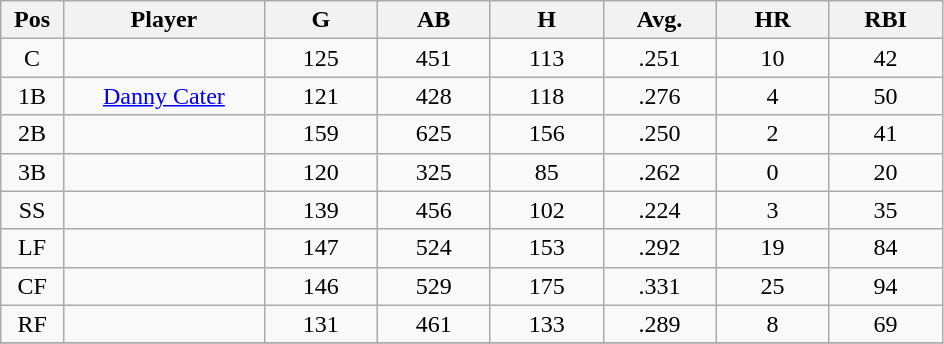<table class="wikitable sortable">
<tr>
<th bgcolor="#DDDDFF" width="5%">Pos</th>
<th bgcolor="#DDDDFF" width="16%">Player</th>
<th bgcolor="#DDDDFF" width="9%">G</th>
<th bgcolor="#DDDDFF" width="9%">AB</th>
<th bgcolor="#DDDDFF" width="9%">H</th>
<th bgcolor="#DDDDFF" width="9%">Avg.</th>
<th bgcolor="#DDDDFF" width="9%">HR</th>
<th bgcolor="#DDDDFF" width="9%">RBI</th>
</tr>
<tr align="center">
<td>C</td>
<td></td>
<td>125</td>
<td>451</td>
<td>113</td>
<td>.251</td>
<td>10</td>
<td>42</td>
</tr>
<tr align="center">
<td>1B</td>
<td><a href='#'>Danny Cater</a></td>
<td>121</td>
<td>428</td>
<td>118</td>
<td>.276</td>
<td>4</td>
<td>50</td>
</tr>
<tr align="center">
<td>2B</td>
<td></td>
<td>159</td>
<td>625</td>
<td>156</td>
<td>.250</td>
<td>2</td>
<td>41</td>
</tr>
<tr align="center">
<td>3B</td>
<td></td>
<td>120</td>
<td>325</td>
<td>85</td>
<td>.262</td>
<td>0</td>
<td>20</td>
</tr>
<tr align="center">
<td>SS</td>
<td></td>
<td>139</td>
<td>456</td>
<td>102</td>
<td>.224</td>
<td>3</td>
<td>35</td>
</tr>
<tr align="center">
<td>LF</td>
<td></td>
<td>147</td>
<td>524</td>
<td>153</td>
<td>.292</td>
<td>19</td>
<td>84</td>
</tr>
<tr align="center">
<td>CF</td>
<td></td>
<td>146</td>
<td>529</td>
<td>175</td>
<td>.331</td>
<td>25</td>
<td>94</td>
</tr>
<tr align="center">
<td>RF</td>
<td></td>
<td>131</td>
<td>461</td>
<td>133</td>
<td>.289</td>
<td>8</td>
<td>69</td>
</tr>
<tr align="center">
</tr>
</table>
